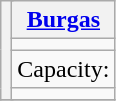<table class="wikitable" style="text-align:center">
<tr>
<th rowspan="4" colspan="2"></th>
<th><a href='#'>Burgas</a></th>
</tr>
<tr>
<td></td>
</tr>
<tr>
<td>Capacity:</td>
</tr>
<tr>
<td></td>
</tr>
<tr>
</tr>
</table>
